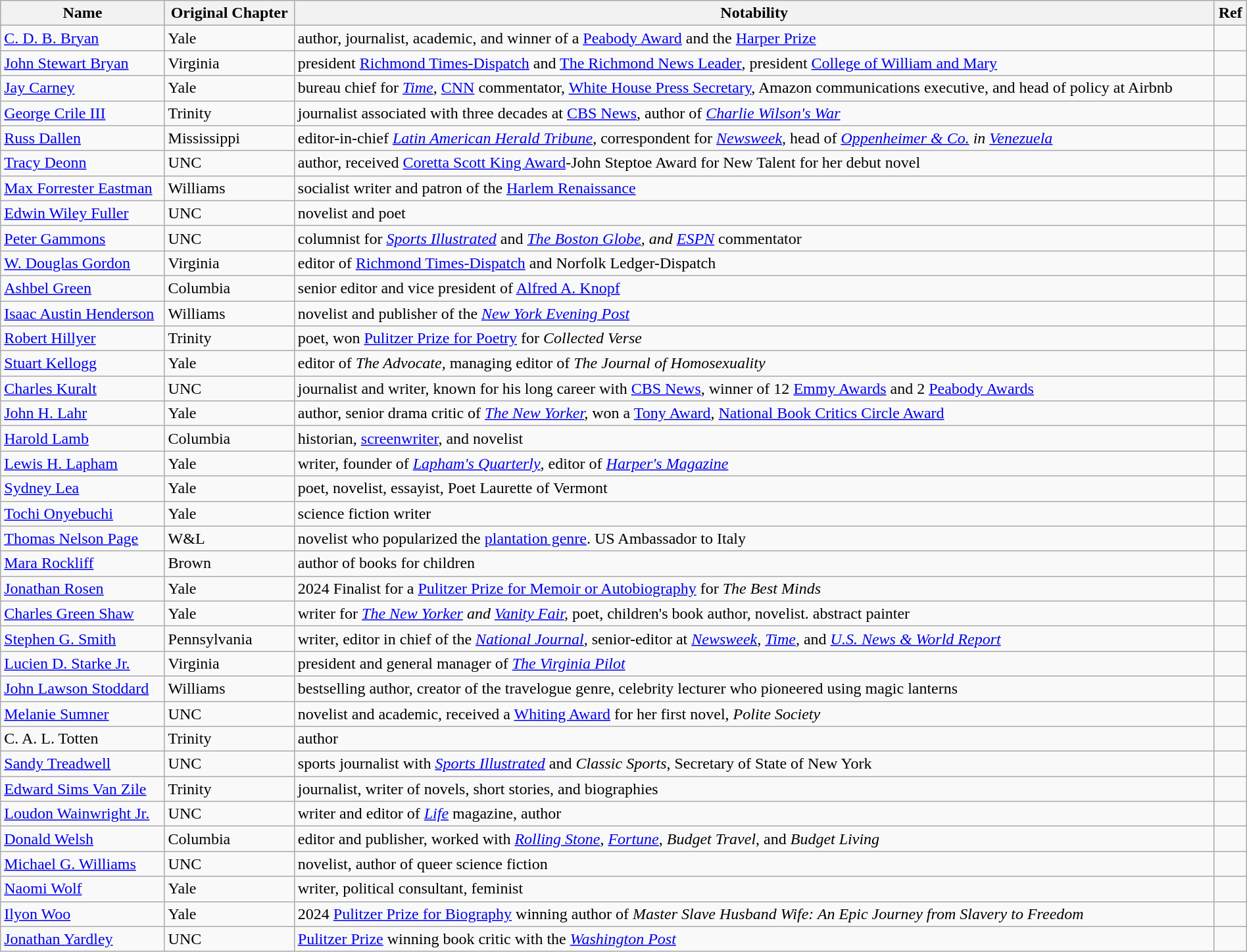<table class="sortable wikitable" style="width:100%;">
<tr>
<th>Name</th>
<th>Original Chapter</th>
<th>Notability</th>
<th>Ref</th>
</tr>
<tr>
<td><a href='#'>C. D. B. Bryan</a></td>
<td>Yale</td>
<td>author, journalist, academic, and winner of a <a href='#'>Peabody Award</a> and the <a href='#'>Harper Prize</a></td>
<td></td>
</tr>
<tr>
<td><a href='#'>John Stewart Bryan</a></td>
<td>Virginia</td>
<td>president <a href='#'>Richmond Times-Dispatch</a> and <a href='#'>The Richmond News Leader</a><em>,</em> president <a href='#'>College of William and Mary</a></td>
<td></td>
</tr>
<tr>
<td><a href='#'>Jay Carney</a></td>
<td>Yale</td>
<td>bureau chief for <a href='#'><em>Time</em></a>, <a href='#'>CNN</a> commentator, <a href='#'>White House Press Secretary</a>, Amazon communications executive, and head of policy at Airbnb</td>
<td></td>
</tr>
<tr>
<td><a href='#'>George Crile III</a></td>
<td>Trinity</td>
<td>journalist associated with three decades at <a href='#'>CBS News</a>, author of <a href='#'><em>Charlie Wilson's War</em></a></td>
<td></td>
</tr>
<tr>
<td><a href='#'>Russ Dallen</a></td>
<td>Mississippi</td>
<td>editor-in-chief <em><a href='#'>Latin American Herald Tribune</a></em>, correspondent for <em><a href='#'>Newsweek</a>,</em> head of <em><a href='#'>Oppenheimer & Co.</a> in <a href='#'>Venezuela</a></em></td>
<td></td>
</tr>
<tr>
<td><a href='#'>Tracy Deonn</a></td>
<td>UNC</td>
<td>author, received <a href='#'>Coretta Scott King Award</a>-John Steptoe Award for New Talent for her debut novel</td>
<td></td>
</tr>
<tr>
<td><a href='#'>Max Forrester Eastman</a></td>
<td>Williams</td>
<td>socialist writer and patron of the <a href='#'>Harlem Renaissance</a></td>
<td></td>
</tr>
<tr>
<td><a href='#'>Edwin Wiley Fuller</a></td>
<td>UNC</td>
<td>novelist and poet</td>
<td></td>
</tr>
<tr>
<td><a href='#'>Peter Gammons</a></td>
<td>UNC</td>
<td>columnist for <em><a href='#'>Sports Illustrated</a></em> and <em><a href='#'>The Boston Globe</a>, and <a href='#'>ESPN</a></em> commentator</td>
<td></td>
</tr>
<tr>
<td><a href='#'>W. Douglas Gordon</a></td>
<td>Virginia</td>
<td>editor of <a href='#'>Richmond Times-Dispatch</a> and Norfolk Ledger-Dispatch</td>
<td></td>
</tr>
<tr>
<td><a href='#'>Ashbel Green</a></td>
<td>Columbia</td>
<td>senior editor and vice president of <a href='#'>Alfred A. Knopf</a></td>
<td></td>
</tr>
<tr>
<td><a href='#'>Isaac Austin Henderson</a></td>
<td>Williams</td>
<td>novelist and publisher of the <em><a href='#'>New York Evening Post</a></em></td>
<td></td>
</tr>
<tr>
<td><a href='#'>Robert Hillyer</a></td>
<td>Trinity</td>
<td>poet, won <a href='#'>Pulitzer Prize for Poetry</a> for <em>Collected Verse</em></td>
<td></td>
</tr>
<tr>
<td><a href='#'>Stuart Kellogg</a></td>
<td>Yale</td>
<td>editor of <em>The Advocate,</em> managing editor of <em>The Journal of Homosexuality</em></td>
<td></td>
</tr>
<tr>
<td><a href='#'>Charles Kuralt</a></td>
<td>UNC</td>
<td>journalist and writer, known for his long career with <a href='#'>CBS News</a>, winner of 12 <a href='#'>Emmy Awards</a> and 2 <a href='#'>Peabody Awards</a></td>
<td></td>
</tr>
<tr>
<td><a href='#'>John H. Lahr</a></td>
<td>Yale</td>
<td>author, senior drama critic of <em><a href='#'>The New Yorker</a>,</em> won a <a href='#'>Tony Award</a>, <a href='#'>National Book Critics Circle Award</a></td>
<td></td>
</tr>
<tr>
<td><a href='#'>Harold Lamb</a></td>
<td>Columbia</td>
<td>historian, <a href='#'>screenwriter</a>, and novelist</td>
<td></td>
</tr>
<tr>
<td><a href='#'>Lewis H. Lapham</a></td>
<td>Yale</td>
<td>writer, founder of <em><a href='#'>Lapham's Quarterly</a></em>, editor of <em><a href='#'>Harper's Magazine</a></em></td>
<td></td>
</tr>
<tr>
<td><a href='#'>Sydney Lea</a></td>
<td>Yale</td>
<td>poet, novelist, essayist, Poet Laurette of Vermont</td>
<td></td>
</tr>
<tr>
<td><a href='#'>Tochi Onyebuchi</a></td>
<td>Yale</td>
<td>science fiction writer</td>
<td></td>
</tr>
<tr>
<td><a href='#'>Thomas Nelson Page</a></td>
<td>W&L</td>
<td>novelist who popularized the <a href='#'>plantation genre</a>. US Ambassador to Italy</td>
<td></td>
</tr>
<tr>
<td><a href='#'>Mara Rockliff</a></td>
<td>Brown</td>
<td>author of books for children</td>
<td></td>
</tr>
<tr>
<td><a href='#'>Jonathan Rosen</a></td>
<td>Yale</td>
<td>2024 Finalist for a <a href='#'>Pulitzer Prize for Memoir or Autobiography</a> for <em>The Best Minds</em></td>
</tr>
<tr>
<td><a href='#'>Charles Green Shaw</a></td>
<td>Yale</td>
<td>writer for <em><a href='#'>The New Yorker</a> and</em> <em><a href='#'>Vanity Fair</a>,</em> poet, children's book author, novelist. abstract painter</td>
<td></td>
</tr>
<tr>
<td><a href='#'>Stephen G. Smith</a></td>
<td>Pennsylvania</td>
<td>writer, editor in chief of the <em><a href='#'>National Journal</a>,</em> senior-editor at <em><a href='#'>Newsweek</a>, <a href='#'>Time</a>,</em> and <em><a href='#'>U.S. News & World Report</a></em></td>
<td></td>
</tr>
<tr>
<td><a href='#'>Lucien D. Starke Jr.</a></td>
<td>Virginia</td>
<td>president and general manager of <em><a href='#'>The Virginia Pilot</a></em></td>
<td></td>
</tr>
<tr>
<td><a href='#'>John Lawson Stoddard</a></td>
<td>Williams</td>
<td>bestselling author, creator of the travelogue genre, celebrity lecturer who pioneered using magic lanterns</td>
<td></td>
</tr>
<tr>
<td><a href='#'>Melanie Sumner</a></td>
<td>UNC</td>
<td>novelist and academic, received a <a href='#'>Whiting Award</a> for her first novel, <em>Polite Society</em></td>
<td></td>
</tr>
<tr>
<td>C. A. L. Totten</td>
<td>Trinity</td>
<td>author</td>
<td></td>
</tr>
<tr>
<td><a href='#'>Sandy Treadwell</a></td>
<td>UNC</td>
<td>sports journalist with <em><a href='#'>Sports Illustrated</a></em> and <em>Classic Sports</em>, Secretary of State of New York</td>
<td></td>
</tr>
<tr>
<td><a href='#'>Edward Sims Van Zile</a></td>
<td>Trinity</td>
<td>journalist, writer of novels, short stories, and biographies</td>
<td></td>
</tr>
<tr>
<td><a href='#'>Loudon Wainwright Jr.</a></td>
<td>UNC</td>
<td>writer and editor of <em><a href='#'>Life</a></em> magazine, author</td>
<td></td>
</tr>
<tr>
<td><a href='#'>Donald Welsh</a></td>
<td>Columbia</td>
<td>editor and publisher, worked with <em><a href='#'>Rolling Stone</a></em>, <em><a href='#'>Fortune</a></em>, <em>Budget Travel</em>, and <em>Budget Living</em></td>
<td></td>
</tr>
<tr>
<td><a href='#'>Michael G. Williams</a></td>
<td>UNC</td>
<td>novelist, author of queer science fiction</td>
<td></td>
</tr>
<tr>
<td><a href='#'>Naomi Wolf</a></td>
<td>Yale</td>
<td>writer, political consultant, feminist</td>
<td></td>
</tr>
<tr>
<td><a href='#'>Ilyon Woo</a></td>
<td>Yale</td>
<td>2024 <a href='#'>Pulitzer Prize for Biography</a> winning author of <em>Master Slave Husband Wife: An Epic Journey from Slavery to Freedom</em></td>
<td></td>
</tr>
<tr>
<td><a href='#'>Jonathan Yardley</a></td>
<td>UNC</td>
<td><a href='#'>Pulitzer Prize</a> winning book critic with the <em><a href='#'>Washington Post</a></em></td>
<td></td>
</tr>
</table>
